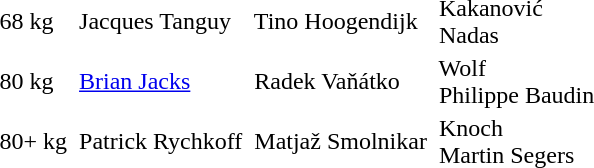<table>
<tr>
<td>68 kg</td>
<td> Jacques Tanguy</td>
<td> Tino Hoogendijk</td>
<td> Kakanović<br> Nadas</td>
</tr>
<tr>
<td>80 kg</td>
<td> <a href='#'>Brian Jacks</a></td>
<td> Radek Vaňátko</td>
<td> Wolf<br> Philippe Baudin</td>
</tr>
<tr>
<td>80+ kg</td>
<td> Patrick Rychkoff</td>
<td> Matjaž Smolnikar</td>
<td> Knoch<br> Martin Segers</td>
</tr>
</table>
